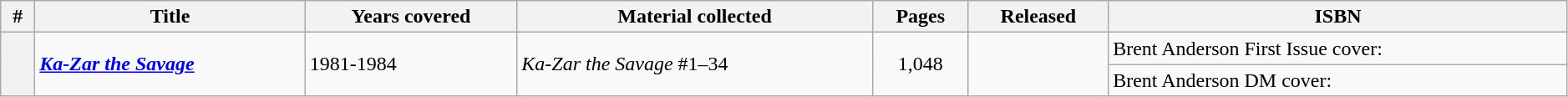<table class="wikitable sortable" width="99%">
<tr>
<th class="unsortable" width="20px">#</th>
<th>Title</th>
<th>Years covered</th>
<th class="unsortable">Material collected</th>
<th>Pages</th>
<th>Released</th>
<th class="unsortable">ISBN</th>
</tr>
<tr>
<th rowspan="2" style="background-color: light grey;"></th>
<td rowspan="2"><strong><em><a href='#'>Ka-Zar the Savage</a></em></strong></td>
<td rowspan="2">1981-1984</td>
<td rowspan="2"><em>Ka-Zar the Savage</em> #1–34</td>
<td rowspan="2" style="text-align: center;">1,048</td>
<td rowspan="2"></td>
<td>Brent Anderson First Issue cover: </td>
</tr>
<tr>
<td>Brent Anderson DM cover: </td>
</tr>
</table>
